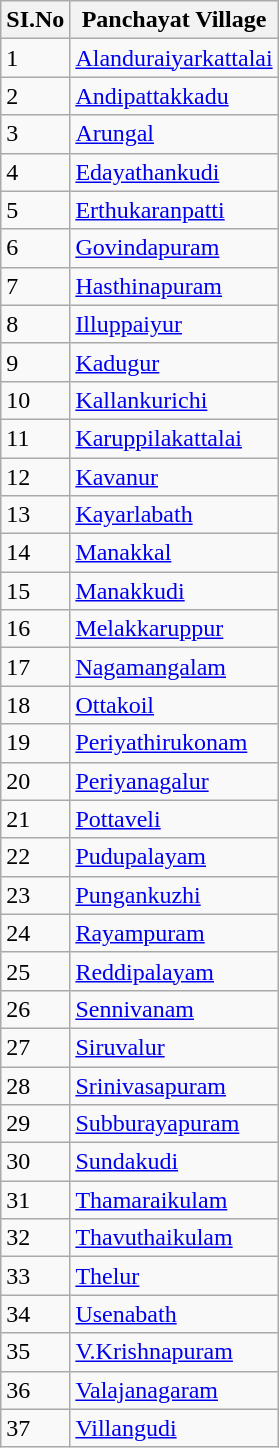<table class="wikitable sortable">
<tr>
<th>SI.No</th>
<th>Panchayat Village</th>
</tr>
<tr>
<td>1</td>
<td><a href='#'>Alanduraiyarkattalai</a></td>
</tr>
<tr>
<td>2</td>
<td><a href='#'>Andipattakkadu</a></td>
</tr>
<tr>
<td>3</td>
<td><a href='#'>Arungal</a></td>
</tr>
<tr>
<td>4</td>
<td><a href='#'>Edayathankudi</a></td>
</tr>
<tr>
<td>5</td>
<td><a href='#'>Erthukaranpatti</a></td>
</tr>
<tr>
<td>6</td>
<td><a href='#'>Govindapuram</a></td>
</tr>
<tr>
<td>7</td>
<td><a href='#'>Hasthinapuram</a></td>
</tr>
<tr>
<td>8</td>
<td><a href='#'>Illuppaiyur</a></td>
</tr>
<tr>
<td>9</td>
<td><a href='#'>Kadugur</a></td>
</tr>
<tr>
<td>10</td>
<td><a href='#'>Kallankurichi</a></td>
</tr>
<tr>
<td>11</td>
<td><a href='#'>Karuppilakattalai</a></td>
</tr>
<tr>
<td>12</td>
<td><a href='#'>Kavanur</a></td>
</tr>
<tr>
<td>13</td>
<td><a href='#'>Kayarlabath</a></td>
</tr>
<tr>
<td>14</td>
<td><a href='#'>Manakkal</a></td>
</tr>
<tr>
<td>15</td>
<td><a href='#'>Manakkudi</a></td>
</tr>
<tr>
<td>16</td>
<td><a href='#'>Melakkaruppur</a></td>
</tr>
<tr>
<td>17</td>
<td><a href='#'>Nagamangalam</a></td>
</tr>
<tr>
<td>18</td>
<td><a href='#'>Ottakoil</a></td>
</tr>
<tr>
<td>19</td>
<td><a href='#'>Periyathirukonam</a></td>
</tr>
<tr>
<td>20</td>
<td><a href='#'>Periyanagalur</a></td>
</tr>
<tr>
<td>21</td>
<td><a href='#'>Pottaveli</a></td>
</tr>
<tr>
<td>22</td>
<td><a href='#'>Pudupalayam</a></td>
</tr>
<tr>
<td>23</td>
<td><a href='#'>Pungankuzhi</a></td>
</tr>
<tr>
<td>24</td>
<td><a href='#'>Rayampuram</a></td>
</tr>
<tr>
<td>25</td>
<td><a href='#'>Reddipalayam</a></td>
</tr>
<tr>
<td>26</td>
<td><a href='#'>Sennivanam</a></td>
</tr>
<tr>
<td>27</td>
<td><a href='#'>Siruvalur</a></td>
</tr>
<tr>
<td>28</td>
<td><a href='#'>Srinivasapuram</a></td>
</tr>
<tr>
<td>29</td>
<td><a href='#'>Subburayapuram</a></td>
</tr>
<tr>
<td>30</td>
<td><a href='#'>Sundakudi</a></td>
</tr>
<tr>
<td>31</td>
<td><a href='#'>Thamaraikulam</a></td>
</tr>
<tr>
<td>32</td>
<td><a href='#'>Thavuthaikulam</a></td>
</tr>
<tr>
<td>33</td>
<td><a href='#'>Thelur</a></td>
</tr>
<tr>
<td>34</td>
<td><a href='#'>Usenabath</a></td>
</tr>
<tr>
<td>35</td>
<td><a href='#'>V.Krishnapuram</a></td>
</tr>
<tr>
<td>36</td>
<td><a href='#'>Valajanagaram</a></td>
</tr>
<tr>
<td>37</td>
<td><a href='#'>Villangudi</a></td>
</tr>
</table>
